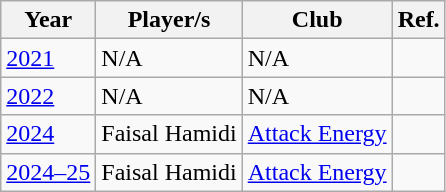<table class="wikitable">
<tr>
<th>Year</th>
<th>Player/s</th>
<th>Club</th>
<th>Ref.</th>
</tr>
<tr>
<td><a href='#'>2021</a></td>
<td style="text-align:left;">N/A</td>
<td>N/A</td>
<td></td>
</tr>
<tr>
<td><a href='#'>2022</a></td>
<td style="text-align:left;">N/A</td>
<td>N/A</td>
<td></td>
</tr>
<tr>
<td><a href='#'>2024</a></td>
<td style="text-align:left;"> Faisal Hamidi</td>
<td><a href='#'>Attack Energy</a></td>
<td></td>
</tr>
<tr>
<td><a href='#'>2024–25</a></td>
<td style="text-align:left;"> Faisal Hamidi</td>
<td><a href='#'>Attack Energy</a></td>
<td></td>
</tr>
</table>
